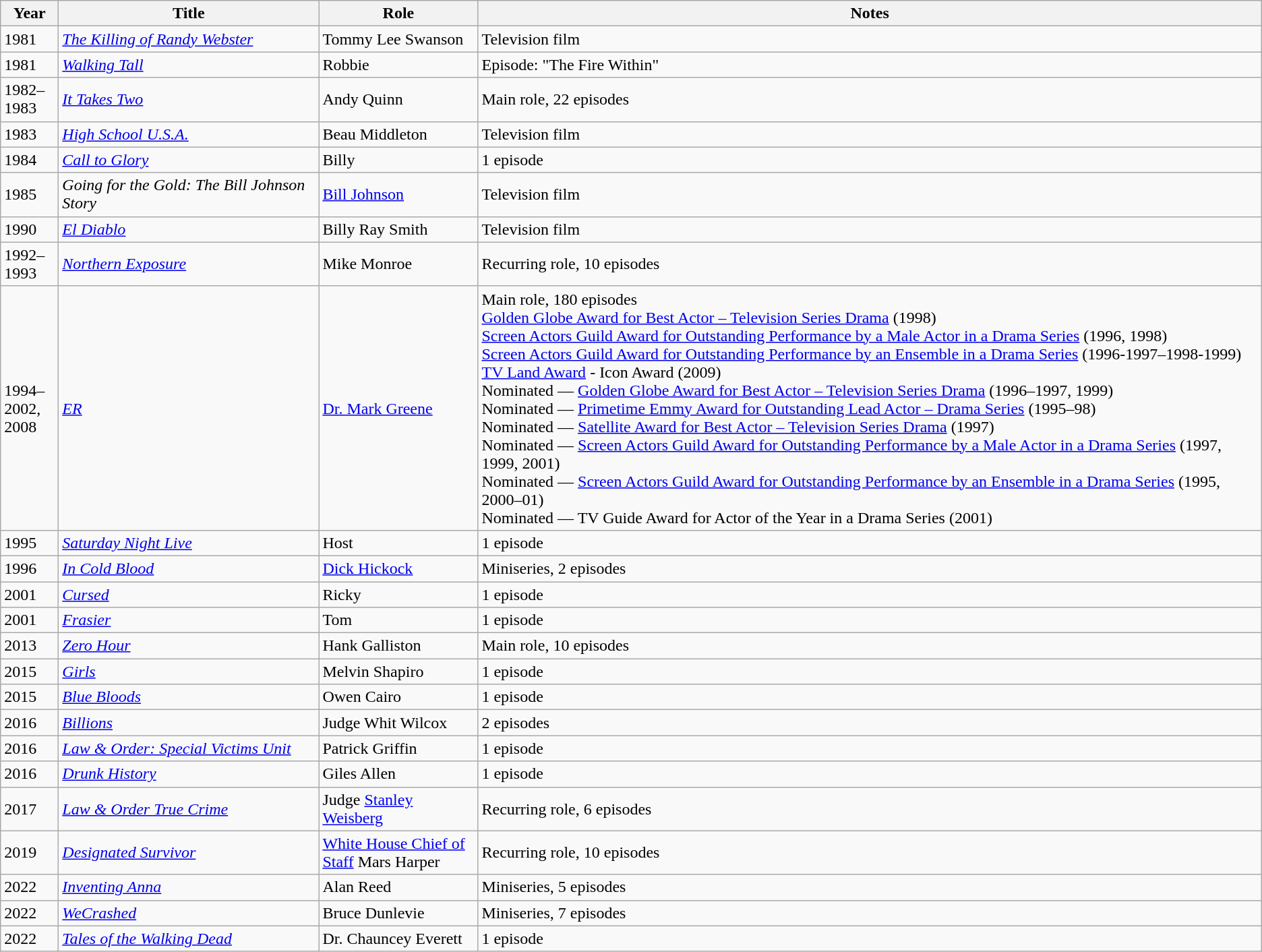<table class="wikitable sortable">
<tr>
<th style="width:50px;">Year</th>
<th style="width:250px;">Title</th>
<th style="width:150px;">Role</th>
<th class="unsortable">Notes</th>
</tr>
<tr>
<td>1981</td>
<td><em><a href='#'>The Killing of Randy Webster</a></em></td>
<td>Tommy Lee Swanson</td>
<td>Television film</td>
</tr>
<tr>
<td>1981</td>
<td><em><a href='#'>Walking Tall</a></em></td>
<td>Robbie</td>
<td>Episode: "The Fire Within"</td>
</tr>
<tr>
<td>1982–1983</td>
<td><em><a href='#'>It Takes Two</a></em></td>
<td>Andy Quinn</td>
<td>Main role, 22 episodes</td>
</tr>
<tr>
<td>1983</td>
<td><em><a href='#'>High School U.S.A.</a></em></td>
<td>Beau Middleton</td>
<td>Television film</td>
</tr>
<tr>
<td>1984</td>
<td><em><a href='#'>Call to Glory</a></em></td>
<td>Billy</td>
<td>1 episode</td>
</tr>
<tr>
<td>1985</td>
<td><em>Going for the Gold: The Bill Johnson Story</em></td>
<td><a href='#'>Bill Johnson</a></td>
<td>Television film</td>
</tr>
<tr>
<td>1990</td>
<td><em><a href='#'>El Diablo</a></em></td>
<td>Billy Ray Smith</td>
<td>Television film</td>
</tr>
<tr>
<td>1992–1993</td>
<td><em><a href='#'>Northern Exposure</a></em></td>
<td>Mike Monroe</td>
<td>Recurring role, 10 episodes</td>
</tr>
<tr>
<td>1994–2002, 2008</td>
<td><em><a href='#'>ER</a></em></td>
<td><a href='#'>Dr. Mark Greene</a></td>
<td>Main role, 180 episodes<br><a href='#'>Golden Globe Award for Best Actor – Television Series Drama</a> (1998)<br><a href='#'>Screen Actors Guild Award for Outstanding Performance by a Male Actor in a Drama Series</a> (1996, 1998)<br><a href='#'>Screen Actors Guild Award for Outstanding Performance by an Ensemble in a Drama Series</a> (1996-1997–1998-1999)<br><a href='#'>TV Land Award</a> - Icon Award (2009)<br>Nominated — <a href='#'>Golden Globe Award for Best Actor – Television Series Drama</a> (1996–1997, 1999)<br>Nominated — <a href='#'>Primetime Emmy Award for Outstanding Lead Actor – Drama Series</a> (1995–98)<br>Nominated — <a href='#'>Satellite Award for Best Actor – Television Series Drama</a> (1997)<br>Nominated — <a href='#'>Screen Actors Guild Award for Outstanding Performance by a Male Actor in a Drama Series</a> (1997, 1999, 2001)<br>Nominated — <a href='#'>Screen Actors Guild Award for Outstanding Performance by an Ensemble in a Drama Series</a> (1995, 2000–01)<br>Nominated — TV Guide Award for Actor of the Year in a Drama Series (2001)</td>
</tr>
<tr>
<td>1995</td>
<td><em><a href='#'>Saturday Night Live</a></em></td>
<td>Host</td>
<td>1 episode</td>
</tr>
<tr>
<td>1996</td>
<td><em><a href='#'>In Cold Blood</a></em></td>
<td><a href='#'>Dick Hickock</a></td>
<td>Miniseries, 2 episodes</td>
</tr>
<tr>
<td>2001</td>
<td><em><a href='#'>Cursed</a></em></td>
<td>Ricky</td>
<td>1 episode</td>
</tr>
<tr>
<td>2001</td>
<td><em><a href='#'>Frasier</a></em></td>
<td>Tom</td>
<td>1 episode</td>
</tr>
<tr>
<td>2013</td>
<td><em><a href='#'>Zero Hour</a></em></td>
<td>Hank Galliston</td>
<td>Main role, 10 episodes</td>
</tr>
<tr>
<td>2015</td>
<td><em><a href='#'>Girls</a></em></td>
<td>Melvin Shapiro</td>
<td>1 episode</td>
</tr>
<tr>
<td>2015</td>
<td><em><a href='#'>Blue Bloods</a></em></td>
<td>Owen Cairo</td>
<td>1 episode</td>
</tr>
<tr>
<td>2016</td>
<td><em><a href='#'>Billions</a></em></td>
<td>Judge Whit Wilcox</td>
<td>2 episodes</td>
</tr>
<tr>
<td>2016</td>
<td><em><a href='#'>Law & Order: Special Victims Unit</a></em></td>
<td>Patrick Griffin</td>
<td>1 episode</td>
</tr>
<tr>
<td>2016</td>
<td><em><a href='#'>Drunk History</a></em></td>
<td>Giles Allen</td>
<td>1 episode</td>
</tr>
<tr>
<td>2017</td>
<td><em><a href='#'>Law & Order True Crime</a></em></td>
<td>Judge <a href='#'>Stanley Weisberg</a></td>
<td>Recurring role, 6 episodes</td>
</tr>
<tr>
<td>2019</td>
<td><em><a href='#'>Designated Survivor</a></em></td>
<td><a href='#'>White House Chief of Staff</a> Mars Harper</td>
<td>Recurring role, 10 episodes</td>
</tr>
<tr>
<td>2022</td>
<td><em><a href='#'>Inventing Anna</a></em></td>
<td>Alan Reed</td>
<td>Miniseries, 5 episodes</td>
</tr>
<tr>
<td>2022</td>
<td><em><a href='#'>WeCrashed</a></em></td>
<td>Bruce Dunlevie</td>
<td>Miniseries, 7 episodes</td>
</tr>
<tr>
<td>2022</td>
<td><em><a href='#'>Tales of the Walking Dead</a></em></td>
<td>Dr. Chauncey Everett</td>
<td>1 episode</td>
</tr>
</table>
